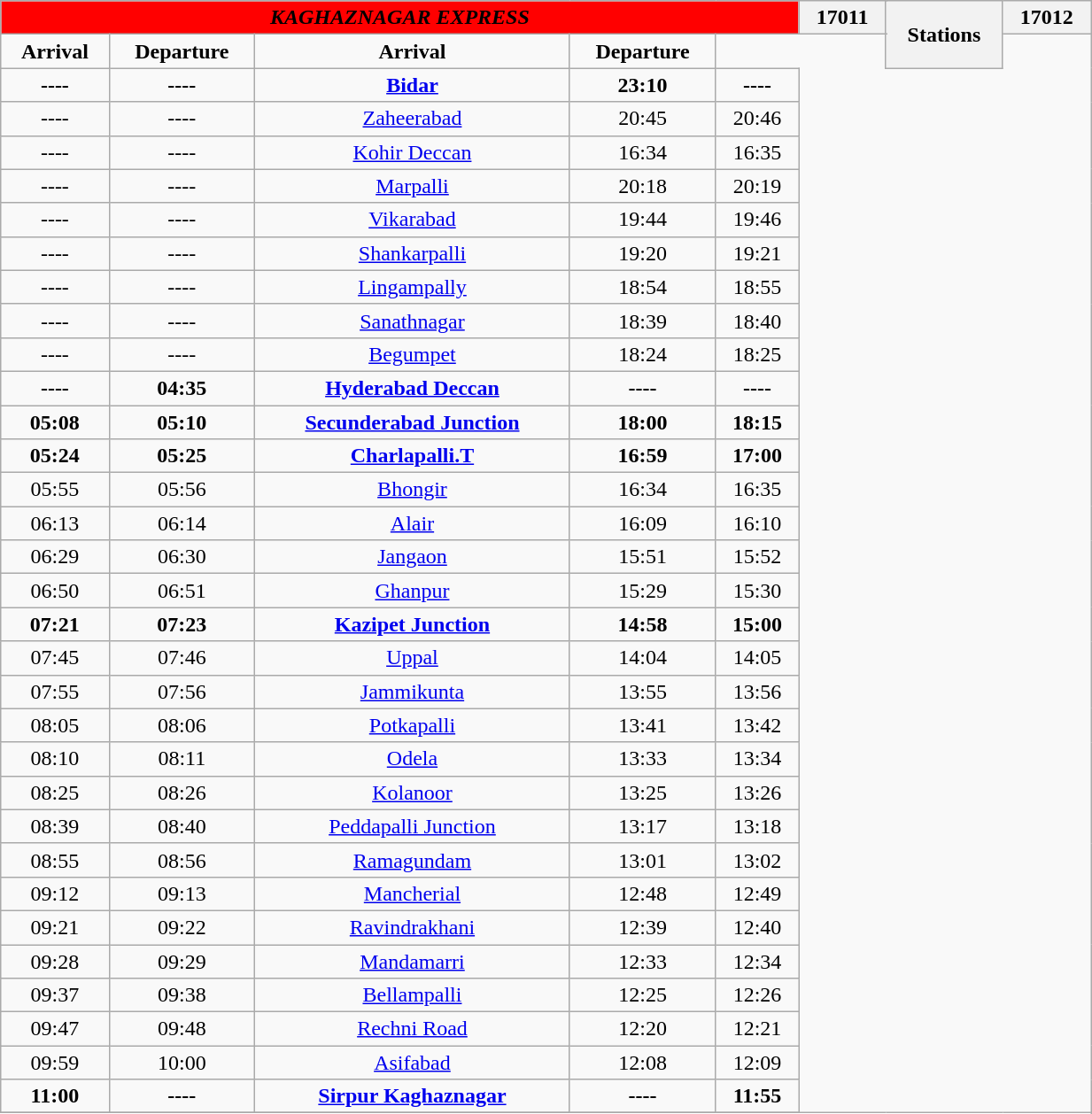<table class="wikitable" width="65%" style="text-align: center;">
<tr>
<th colspan="5" align="center" style="background:RED;"><span><em>KAGHAZNAGAR EXPRESS</em></span></th>
<th colspan="2">17011</th>
<th rowspan="2">Stations</th>
<th colspan="2">17012</th>
</tr>
<tr>
<td><strong>Arrival</strong></td>
<td><strong>Departure</strong></td>
<td><strong>Arrival</strong></td>
<td><strong>Departure</strong></td>
</tr>
<tr>
<td><strong>----</strong></td>
<td><strong>----</strong></td>
<td><strong><a href='#'>Bidar</a></strong></td>
<td><strong>23:10</strong></td>
<td><strong>----</strong></td>
</tr>
<tr>
<td>----</td>
<td>----</td>
<td><a href='#'>Zaheerabad</a></td>
<td>20:45</td>
<td>20:46</td>
</tr>
<tr>
<td>----</td>
<td>----</td>
<td><a href='#'>Kohir Deccan</a></td>
<td>16:34</td>
<td>16:35</td>
</tr>
<tr>
<td>----</td>
<td>----</td>
<td><a href='#'>Marpalli</a></td>
<td>20:18</td>
<td>20:19</td>
</tr>
<tr>
<td>----</td>
<td>----</td>
<td><a href='#'>Vikarabad</a></td>
<td>19:44</td>
<td>19:46</td>
</tr>
<tr>
<td>----</td>
<td>----</td>
<td><a href='#'>Shankarpalli</a></td>
<td>19:20</td>
<td>19:21</td>
</tr>
<tr>
<td>----</td>
<td>----</td>
<td><a href='#'>Lingampally</a></td>
<td>18:54</td>
<td>18:55</td>
</tr>
<tr>
<td>----</td>
<td>----</td>
<td><a href='#'>Sanathnagar</a></td>
<td>18:39</td>
<td>18:40</td>
</tr>
<tr>
<td>----</td>
<td>----</td>
<td><a href='#'>Begumpet</a></td>
<td>18:24</td>
<td>18:25</td>
</tr>
<tr>
<td><strong>----</strong></td>
<td><strong>04:35</strong></td>
<td><strong><a href='#'>Hyderabad Deccan</a></strong></td>
<td><strong>----</strong></td>
<td><strong>----</strong></td>
</tr>
<tr>
<td><strong>05:08</strong></td>
<td><strong>05:10</strong></td>
<td><strong><a href='#'>Secunderabad Junction</a></strong></td>
<td><strong>18:00</strong></td>
<td><strong>18:15</strong></td>
</tr>
<tr>
<td><strong>05:24</strong></td>
<td><strong>05:25</strong></td>
<td><strong><a href='#'>Charlapalli.T</a></strong></td>
<td><strong>16:59</strong></td>
<td><strong>17:00</strong></td>
</tr>
<tr>
<td>05:55</td>
<td>05:56</td>
<td><a href='#'>Bhongir</a></td>
<td>16:34</td>
<td>16:35</td>
</tr>
<tr>
<td>06:13</td>
<td>06:14</td>
<td><a href='#'>Alair</a></td>
<td>16:09</td>
<td>16:10</td>
</tr>
<tr>
<td>06:29</td>
<td>06:30</td>
<td><a href='#'>Jangaon</a></td>
<td>15:51</td>
<td>15:52</td>
</tr>
<tr>
<td>06:50</td>
<td>06:51</td>
<td><a href='#'>Ghanpur</a></td>
<td>15:29</td>
<td>15:30</td>
</tr>
<tr>
<td><strong>07:21</strong></td>
<td><strong>07:23</strong></td>
<td><strong><a href='#'>Kazipet Junction</a></strong></td>
<td><strong>14:58</strong></td>
<td><strong>15:00</strong></td>
</tr>
<tr>
<td>07:45</td>
<td>07:46</td>
<td><a href='#'>Uppal</a></td>
<td>14:04</td>
<td>14:05</td>
</tr>
<tr>
<td>07:55</td>
<td>07:56</td>
<td><a href='#'>Jammikunta</a></td>
<td>13:55</td>
<td>13:56</td>
</tr>
<tr>
<td>08:05</td>
<td>08:06</td>
<td><a href='#'>Potkapalli</a></td>
<td>13:41</td>
<td>13:42</td>
</tr>
<tr>
<td>08:10</td>
<td>08:11</td>
<td><a href='#'>Odela</a></td>
<td>13:33</td>
<td>13:34</td>
</tr>
<tr>
<td>08:25</td>
<td>08:26</td>
<td><a href='#'>Kolanoor</a></td>
<td>13:25</td>
<td>13:26</td>
</tr>
<tr>
<td>08:39</td>
<td>08:40</td>
<td><a href='#'>Peddapalli Junction</a></td>
<td>13:17</td>
<td>13:18</td>
</tr>
<tr>
<td>08:55</td>
<td>08:56</td>
<td><a href='#'>Ramagundam</a></td>
<td>13:01</td>
<td>13:02</td>
</tr>
<tr>
<td>09:12</td>
<td>09:13</td>
<td><a href='#'>Mancherial</a></td>
<td>12:48</td>
<td>12:49</td>
</tr>
<tr>
<td>09:21</td>
<td>09:22</td>
<td><a href='#'>Ravindrakhani</a></td>
<td>12:39</td>
<td>12:40</td>
</tr>
<tr>
<td>09:28</td>
<td>09:29</td>
<td><a href='#'>Mandamarri</a></td>
<td>12:33</td>
<td>12:34</td>
</tr>
<tr>
<td>09:37</td>
<td>09:38</td>
<td><a href='#'>Bellampalli</a></td>
<td>12:25</td>
<td>12:26</td>
</tr>
<tr>
<td>09:47</td>
<td>09:48</td>
<td><a href='#'>Rechni Road</a></td>
<td>12:20</td>
<td>12:21</td>
</tr>
<tr>
<td>09:59</td>
<td>10:00</td>
<td><a href='#'>Asifabad</a></td>
<td>12:08</td>
<td>12:09</td>
</tr>
<tr>
<td><strong>11:00</strong></td>
<td><strong>----</strong></td>
<td><strong><a href='#'>Sirpur Kaghaznagar</a></strong></td>
<td><strong>----</strong></td>
<td><strong>11:55</strong></td>
</tr>
<tr>
</tr>
</table>
